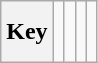<table class="wikitable" style="height:2.6em">
<tr>
<th>Key</th>
<td> </td>
<td></td>
<td></td>
<td></td>
</tr>
</table>
